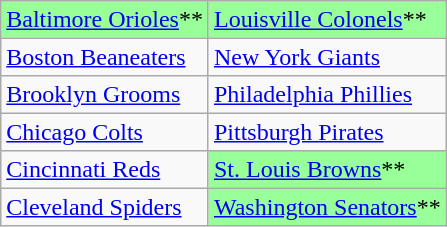<table class="wikitable" style="font-size:100%;line-height:1.1;">
<tr>
<td style="background-color:#99FF99;"><a href='#'>Baltimore Orioles</a>**</td>
<td style="background-color:#99FF99;"><a href='#'>Louisville Colonels</a>**</td>
</tr>
<tr>
<td><a href='#'>Boston Beaneaters</a></td>
<td><a href='#'>New York Giants</a></td>
</tr>
<tr>
<td><a href='#'>Brooklyn Grooms</a></td>
<td><a href='#'>Philadelphia Phillies</a></td>
</tr>
<tr>
<td><a href='#'>Chicago Colts</a></td>
<td><a href='#'>Pittsburgh Pirates</a></td>
</tr>
<tr>
<td><a href='#'>Cincinnati Reds</a></td>
<td style="background-color:#99FF99;"><a href='#'>St. Louis Browns</a>**</td>
</tr>
<tr>
<td><a href='#'>Cleveland Spiders</a></td>
<td style="background-color:#99FF99;"><a href='#'>Washington Senators</a>**</td>
</tr>
</table>
